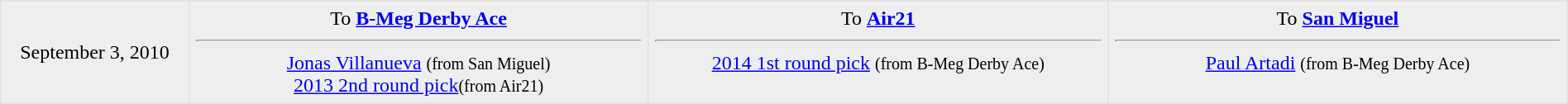<table border=1 style="border-collapse:collapse; text-align: center; width: 100%" bordercolor="#DFDFDF"  cellpadding="5">
<tr>
</tr>
<tr bgcolor="eeeeee">
<td style="width:12%">September 3, 2010</td>
<td style="width:29.3%" valign="top">To <strong><a href='#'>B-Meg Derby Ace</a></strong><hr><a href='#'>Jonas Villanueva</a> <small>(from San Miguel)</small><br><a href='#'>2013 2nd round pick</a><small>(from Air21)</small></td>
<td style="width:29.3%" valign="top">To <strong><a href='#'>Air21</a></strong><hr><a href='#'>2014 1st round pick</a> <small>(from B-Meg Derby Ace)</small></td>
<td style="width:29.3%" valign="top">To <strong><a href='#'>San Miguel</a></strong><hr><a href='#'>Paul Artadi</a> <small>(from B-Meg Derby Ace)</small></td>
</tr>
</table>
